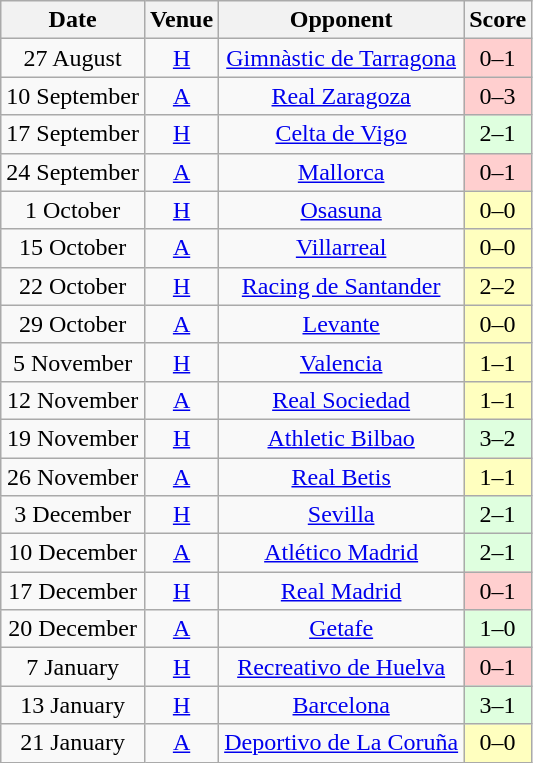<table class="wikitable" style="text-align:center;">
<tr>
<th>Date</th>
<th>Venue</th>
<th>Opponent</th>
<th>Score</th>
</tr>
<tr>
<td>27 August</td>
<td><a href='#'>H</a></td>
<td><a href='#'>Gimnàstic de Tarragona</a></td>
<td bgcolor="#FFCFCF">0–1</td>
</tr>
<tr>
<td>10 September</td>
<td><a href='#'>A</a></td>
<td><a href='#'>Real Zaragoza</a></td>
<td bgcolor="#FFCFCF">0–3</td>
</tr>
<tr>
<td>17 September</td>
<td><a href='#'>H</a></td>
<td><a href='#'>Celta de Vigo</a></td>
<td bgcolor="#DFFFDF">2–1</td>
</tr>
<tr>
<td>24 September</td>
<td><a href='#'>A</a></td>
<td><a href='#'>Mallorca</a></td>
<td bgcolor="#FFCFCF">0–1</td>
</tr>
<tr>
<td>1 October</td>
<td><a href='#'>H</a></td>
<td><a href='#'>Osasuna</a></td>
<td bgcolor="#FFFFBF">0–0</td>
</tr>
<tr>
<td>15 October</td>
<td><a href='#'>A</a></td>
<td><a href='#'>Villarreal</a></td>
<td bgcolor="#FFFFBF">0–0</td>
</tr>
<tr>
<td>22 October</td>
<td><a href='#'>H</a></td>
<td><a href='#'>Racing de Santander</a></td>
<td bgcolor="#FFFFBF">2–2</td>
</tr>
<tr>
<td>29 October</td>
<td><a href='#'>A</a></td>
<td><a href='#'>Levante</a></td>
<td bgcolor="#FFFFBF">0–0</td>
</tr>
<tr>
<td>5 November</td>
<td><a href='#'>H</a></td>
<td><a href='#'>Valencia</a></td>
<td bgcolor="#FFFFBF">1–1</td>
</tr>
<tr>
<td>12 November</td>
<td><a href='#'>A</a></td>
<td><a href='#'>Real Sociedad</a></td>
<td bgcolor="#FFFFBF">1–1</td>
</tr>
<tr>
<td>19 November</td>
<td><a href='#'>H</a></td>
<td><a href='#'>Athletic Bilbao</a></td>
<td bgcolor="#DFFFDF">3–2</td>
</tr>
<tr>
<td>26 November</td>
<td><a href='#'>A</a></td>
<td><a href='#'>Real Betis</a></td>
<td bgcolor="#FFFFBF">1–1</td>
</tr>
<tr>
<td>3 December</td>
<td><a href='#'>H</a></td>
<td><a href='#'>Sevilla</a></td>
<td bgcolor="#DFFFDF">2–1</td>
</tr>
<tr>
<td>10 December</td>
<td><a href='#'>A</a></td>
<td><a href='#'>Atlético Madrid</a></td>
<td bgcolor="#DFFFDF">2–1</td>
</tr>
<tr>
<td>17 December</td>
<td><a href='#'>H</a></td>
<td><a href='#'>Real Madrid</a></td>
<td bgcolor="#FFCFCF">0–1</td>
</tr>
<tr>
<td>20 December</td>
<td><a href='#'>A</a></td>
<td><a href='#'>Getafe</a></td>
<td bgcolor="#DFFFDF">1–0</td>
</tr>
<tr>
<td>7 January</td>
<td><a href='#'>H</a></td>
<td><a href='#'>Recreativo de Huelva</a></td>
<td bgcolor="#FFCFCF">0–1</td>
</tr>
<tr>
<td>13 January</td>
<td><a href='#'>H</a></td>
<td><a href='#'>Barcelona</a></td>
<td bgcolor="#DFFFDF">3–1</td>
</tr>
<tr>
<td>21 January</td>
<td><a href='#'>A</a></td>
<td><a href='#'>Deportivo de La Coruña</a></td>
<td bgcolor="#FFFFBF">0–0</td>
</tr>
</table>
